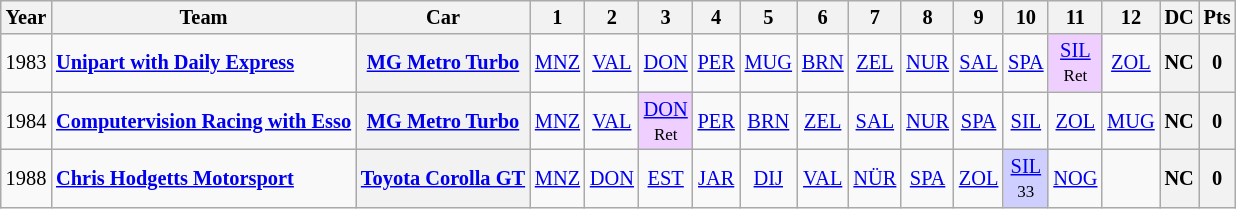<table class="wikitable" style="text-align:center; font-size:85%">
<tr>
<th>Year</th>
<th>Team</th>
<th>Car</th>
<th>1</th>
<th>2</th>
<th>3</th>
<th>4</th>
<th>5</th>
<th>6</th>
<th>7</th>
<th>8</th>
<th>9</th>
<th>10</th>
<th>11</th>
<th>12</th>
<th>DC</th>
<th>Pts</th>
</tr>
<tr>
<td>1983</td>
<td align="left"> <a href='#'><strong>Unipart with Daily Express</strong></a></td>
<th nowrap><a href='#'>MG Metro Turbo</a></th>
<td><a href='#'>MNZ</a></td>
<td><a href='#'>VAL</a></td>
<td><a href='#'>DON</a></td>
<td><a href='#'>PER</a></td>
<td><a href='#'>MUG</a></td>
<td><a href='#'>BRN</a></td>
<td><a href='#'>ZEL</a></td>
<td><a href='#'>NUR</a></td>
<td><a href='#'>SAL</a></td>
<td><a href='#'>SPA</a></td>
<td style="background:#EFCFFF;"><a href='#'>SIL</a><br><small>Ret</small></td>
<td><a href='#'>ZOL</a></td>
<th>NC</th>
<th>0</th>
</tr>
<tr>
<td>1984</td>
<td align="left"> <a href='#'><strong>Computervision Racing with Esso</strong></a></td>
<th nowrap><a href='#'>MG Metro Turbo</a></th>
<td><a href='#'>MNZ</a></td>
<td><a href='#'>VAL</a></td>
<td style="background:#EFCFFF;"><a href='#'>DON</a><br><small>Ret</small></td>
<td><a href='#'>PER</a></td>
<td><a href='#'>BRN</a></td>
<td><a href='#'>ZEL</a></td>
<td><a href='#'>SAL</a></td>
<td><a href='#'>NUR</a></td>
<td><a href='#'>SPA</a></td>
<td><a href='#'>SIL</a></td>
<td><a href='#'>ZOL</a></td>
<td><a href='#'>MUG</a></td>
<th>NC</th>
<th>0</th>
</tr>
<tr>
<td>1988</td>
<td align="left"> <a href='#'><strong>Chris Hodgetts Motorsport</strong></a></td>
<th nowrap><a href='#'>Toyota Corolla GT</a></th>
<td><a href='#'>MNZ</a></td>
<td><a href='#'>DON</a></td>
<td><a href='#'>EST</a></td>
<td><a href='#'>JAR</a></td>
<td><a href='#'>DIJ</a></td>
<td><a href='#'>VAL</a></td>
<td><a href='#'>NÜR</a></td>
<td><a href='#'>SPA</a></td>
<td><a href='#'>ZOL</a></td>
<td style="background:#CFCFFF;"><a href='#'>SIL</a><br><small>33</small></td>
<td><a href='#'>NOG</a></td>
<td></td>
<th>NC</th>
<th>0</th>
</tr>
</table>
